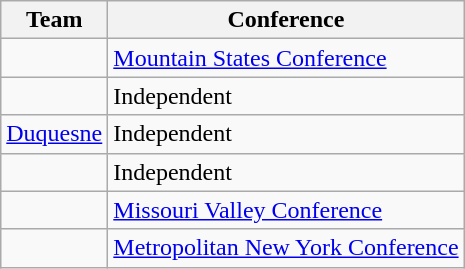<table class="wikitable sortable" style="text-align: center;">
<tr>
<th>Team</th>
<th>Conference</th>
</tr>
<tr>
<td align=left></td>
<td align=left><a href='#'>Mountain States Conference</a></td>
</tr>
<tr>
<td align=left></td>
<td align=left>Independent</td>
</tr>
<tr>
<td align=left><a href='#'>Duquesne</a></td>
<td align=left>Independent</td>
</tr>
<tr>
<td align=left></td>
<td align=left>Independent</td>
</tr>
<tr>
<td align=left></td>
<td align=left><a href='#'>Missouri Valley Conference</a></td>
</tr>
<tr>
<td align=left></td>
<td align=left><a href='#'>Metropolitan New York Conference</a></td>
</tr>
</table>
